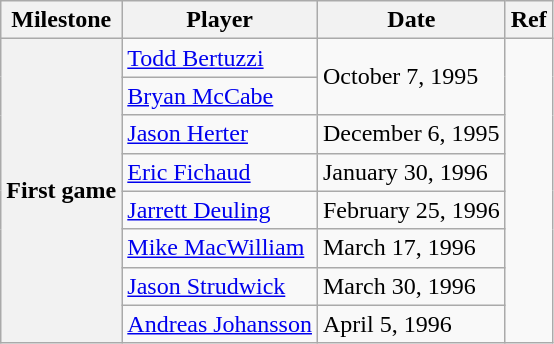<table class="wikitable">
<tr>
<th scope="col">Milestone</th>
<th scope="col">Player</th>
<th scope="col">Date</th>
<th scope="col">Ref</th>
</tr>
<tr>
<th rowspan=8>First game</th>
<td><a href='#'>Todd Bertuzzi</a></td>
<td rowspan=2>October 7, 1995</td>
<td rowspan=8></td>
</tr>
<tr>
<td><a href='#'>Bryan McCabe</a></td>
</tr>
<tr>
<td><a href='#'>Jason Herter</a></td>
<td>December 6, 1995</td>
</tr>
<tr>
<td><a href='#'>Eric Fichaud</a></td>
<td>January 30, 1996</td>
</tr>
<tr>
<td><a href='#'>Jarrett Deuling</a></td>
<td>February 25, 1996</td>
</tr>
<tr>
<td><a href='#'>Mike MacWilliam</a></td>
<td>March 17, 1996</td>
</tr>
<tr>
<td><a href='#'>Jason Strudwick</a></td>
<td>March 30, 1996</td>
</tr>
<tr>
<td><a href='#'>Andreas Johansson</a></td>
<td>April 5, 1996</td>
</tr>
</table>
